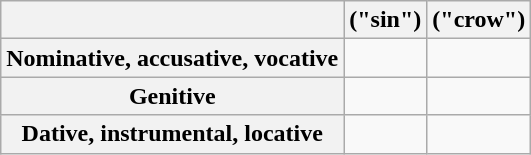<table class="wikitable" align = "center">
<tr>
<th></th>
<th> ("sin")</th>
<th> ("crow")</th>
</tr>
<tr>
<th>Nominative, accusative, vocative</th>
<td></td>
<td></td>
</tr>
<tr>
<th>Genitive</th>
<td></td>
<td></td>
</tr>
<tr>
<th>Dative, instrumental, locative</th>
<td></td>
<td></td>
</tr>
</table>
